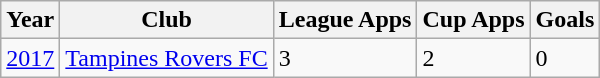<table class="wikitable">
<tr>
<th><strong>Year</strong></th>
<th><strong>Club</strong></th>
<th><strong>League Apps</strong></th>
<th><strong>Cup Apps</strong></th>
<th><strong>Goals</strong></th>
</tr>
<tr>
<td><a href='#'>2017</a></td>
<td><a href='#'>Tampines Rovers FC</a></td>
<td>3</td>
<td>2</td>
<td>0</td>
</tr>
</table>
